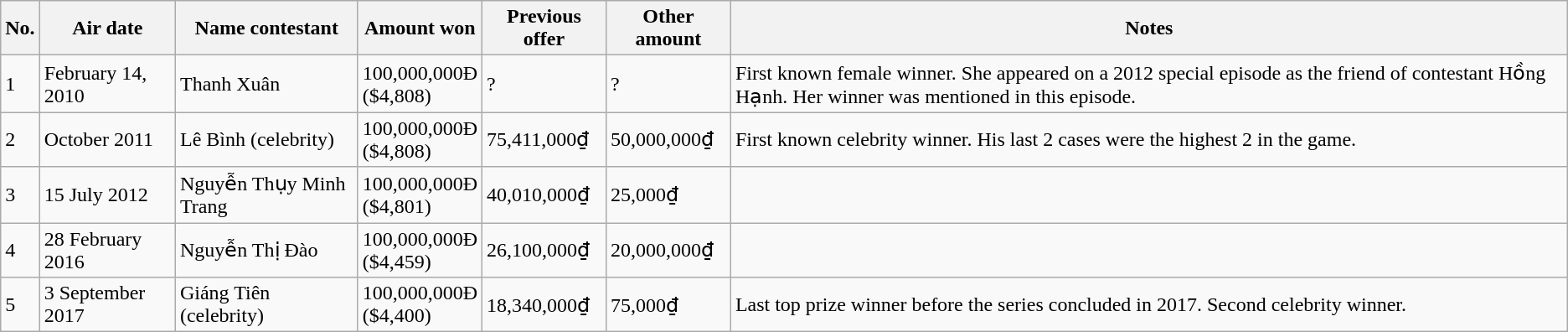<table class="wikitable">
<tr>
<th>No.</th>
<th>Air date</th>
<th>Name contestant</th>
<th>Amount won</th>
<th>Previous offer</th>
<th>Other amount</th>
<th>Notes</th>
</tr>
<tr>
<td>1</td>
<td>February 14, 2010</td>
<td>Thanh Xuân</td>
<td>100,000,000Đ<br>($4,808)</td>
<td>?</td>
<td>?</td>
<td>First known female winner. She appeared on a 2012 special episode as the friend of contestant Hồng Hạnh. Her winner was mentioned in this episode.</td>
</tr>
<tr>
<td>2</td>
<td>October 2011</td>
<td>Lê Bình (celebrity)</td>
<td>100,000,000Đ<br>($4,808)</td>
<td>75,411,000₫</td>
<td>50,000,000₫</td>
<td>First known celebrity winner. His last 2 cases were the highest 2 in the game.</td>
</tr>
<tr>
<td>3</td>
<td>15 July 2012</td>
<td>Nguyễn Thụy Minh Trang</td>
<td>100,000,000Đ<br>($4,801)</td>
<td>40,010,000₫</td>
<td>25,000₫</td>
<td></td>
</tr>
<tr>
<td>4</td>
<td>28 February 2016</td>
<td>Nguyễn Thị Đào</td>
<td>100,000,000Đ<br>($4,459)</td>
<td>26,100,000₫</td>
<td>20,000,000₫</td>
<td></td>
</tr>
<tr>
<td>5</td>
<td>3 September 2017</td>
<td>Giáng Tiên (celebrity)</td>
<td>100,000,000Đ<br>($4,400)</td>
<td>18,340,000₫</td>
<td>75,000₫</td>
<td>Last top prize winner before the series concluded in 2017. Second celebrity winner.</td>
</tr>
</table>
